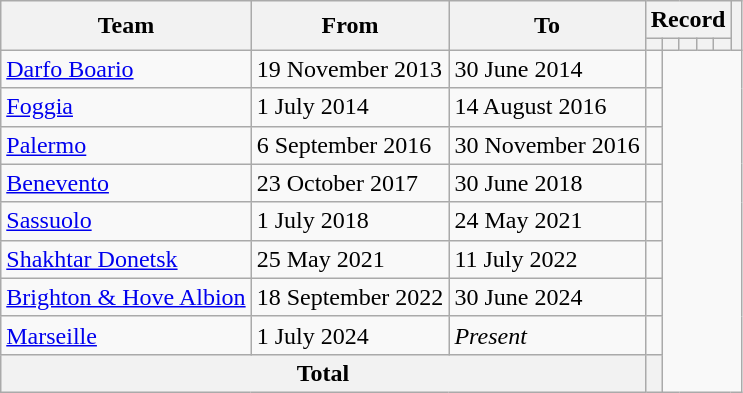<table class="wikitable" style="text-align: center;">
<tr>
<th rowspan="2">Team</th>
<th rowspan="2">From</th>
<th rowspan="2">To</th>
<th colspan="5">Record</th>
<th rowspan="2"></th>
</tr>
<tr>
<th></th>
<th></th>
<th></th>
<th></th>
<th></th>
</tr>
<tr>
<td align="left"><a href='#'>Darfo Boario</a></td>
<td align="left">19 November 2013</td>
<td align="left">30 June 2014<br></td>
<td></td>
</tr>
<tr>
<td align="left"><a href='#'>Foggia</a></td>
<td align="left">1 July 2014</td>
<td align="left">14 August 2016<br></td>
<td></td>
</tr>
<tr>
<td align="left"><a href='#'>Palermo</a></td>
<td align="left">6 September 2016</td>
<td align="left">30 November 2016<br></td>
<td></td>
</tr>
<tr>
<td align=left><a href='#'>Benevento</a></td>
<td align=left>23 October 2017</td>
<td align=left>30 June 2018<br></td>
<td></td>
</tr>
<tr>
<td align=left><a href='#'>Sassuolo</a></td>
<td align=left>1 July 2018</td>
<td align=left>24 May 2021<br></td>
<td></td>
</tr>
<tr>
<td align=left><a href='#'>Shakhtar Donetsk</a></td>
<td align=left>25 May 2021</td>
<td align=left>11 July 2022<br></td>
<td></td>
</tr>
<tr>
<td align=left><a href='#'>Brighton & Hove Albion</a></td>
<td align=left>18 September 2022</td>
<td align=left>30 June 2024<br></td>
<td></td>
</tr>
<tr>
<td align=left><a href='#'>Marseille</a></td>
<td align=left>1 July 2024</td>
<td align=left><em>Present</em><br></td>
<td></td>
</tr>
<tr>
<th colspan="3">Total<br></th>
<th></th>
</tr>
</table>
